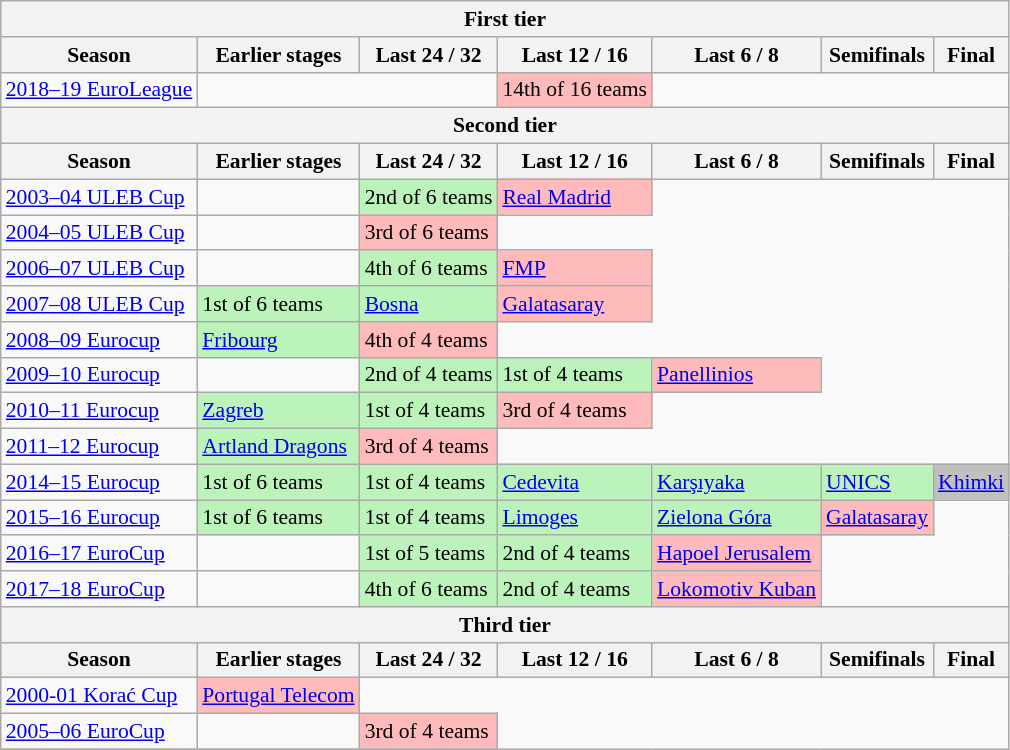<table class="wikitable" style="font-size:90%">
<tr>
<th colspan=7>First tier</th>
</tr>
<tr>
<th>Season</th>
<th>Earlier stages</th>
<th>Last 24 / 32</th>
<th>Last 12 / 16</th>
<th>Last 6 / 8</th>
<th>Semifinals</th>
<th>Final</th>
</tr>
<tr>
<td><a href='#'>2018–19 EuroLeague</a></td>
<td colspan=2></td>
<td bgcolor=#FFBBBB>14th of 16 teams</td>
</tr>
<tr>
<th colspan=7>Second tier</th>
</tr>
<tr>
<th>Season</th>
<th>Earlier stages</th>
<th>Last 24 / 32</th>
<th>Last 12 / 16</th>
<th>Last 6 / 8</th>
<th>Semifinals</th>
<th>Final</th>
</tr>
<tr>
<td><a href='#'>2003–04 ULEB Cup</a></td>
<td></td>
<td bgcolor=#BBF3BB>2nd of 6 teams</td>
<td bgcolor=#FFBBBB> <a href='#'>Real Madrid</a></td>
</tr>
<tr>
<td><a href='#'>2004–05 ULEB Cup</a></td>
<td></td>
<td bgcolor=#FFBBBB>3rd of 6 teams</td>
</tr>
<tr>
<td><a href='#'>2006–07 ULEB Cup</a></td>
<td></td>
<td bgcolor=#BBF3BB>4th of 6 teams</td>
<td bgcolor=#FFBBBB> <a href='#'>FMP</a></td>
</tr>
<tr>
<td><a href='#'>2007–08 ULEB Cup</a></td>
<td bgcolor=#BBF3BB>1st of 6 teams</td>
<td bgcolor=#BBF3BB> <a href='#'>Bosna</a></td>
<td bgcolor=#FFBBBB> <a href='#'>Galatasaray</a></td>
</tr>
<tr>
<td><a href='#'>2008–09 Eurocup</a></td>
<td bgcolor=#BBF3BB> <a href='#'>Fribourg</a></td>
<td bgcolor=#FFBBBB>4th of 4 teams</td>
</tr>
<tr>
<td><a href='#'>2009–10 Eurocup</a></td>
<td></td>
<td bgcolor=#BBF3BB>2nd of 4 teams</td>
<td bgcolor=#BBF3BB>1st of 4 teams</td>
<td bgcolor=#FFBBBB> <a href='#'>Panellinios</a></td>
</tr>
<tr>
<td><a href='#'>2010–11 Eurocup</a></td>
<td bgcolor=#BBF3BB> <a href='#'>Zagreb</a></td>
<td bgcolor=#BBF3BB>1st of 4 teams</td>
<td bgcolor=#FFBBBB>3rd of 4 teams</td>
</tr>
<tr>
<td><a href='#'>2011–12 Eurocup</a></td>
<td bgcolor=#BBF3BB> <a href='#'>Artland Dragons</a></td>
<td bgcolor=#FFBBBB>3rd of 4 teams</td>
</tr>
<tr>
<td><a href='#'>2014–15 Eurocup</a></td>
<td bgcolor=#BBF3BB>1st of 6 teams</td>
<td bgcolor=#BBF3BB>1st of 4 teams</td>
<td bgcolor=#BBF3BB> <a href='#'>Cedevita</a></td>
<td bgcolor=#BBF3BB> <a href='#'>Karşıyaka</a></td>
<td bgcolor=#BBF3BB> <a href='#'>UNICS</a></td>
<td bgcolor=silver> <a href='#'>Khimki</a></td>
</tr>
<tr>
<td><a href='#'>2015–16 Eurocup</a></td>
<td bgcolor=#BBF3BB>1st of 6 teams</td>
<td bgcolor=#BBF3BB>1st of 4 teams</td>
<td bgcolor=#BBF3BB> <a href='#'>Limoges</a></td>
<td bgcolor=#BBF3BB> <a href='#'>Zielona Góra</a></td>
<td bgcolor=#FFBBBB> <a href='#'>Galatasaray</a></td>
</tr>
<tr>
<td><a href='#'>2016–17 EuroCup</a></td>
<td></td>
<td bgcolor=#BBF3BB>1st of 5 teams</td>
<td bgcolor=#BBF3BB>2nd of 4 teams</td>
<td bgcolor=#FFBBBB> <a href='#'>Hapoel Jerusalem</a></td>
</tr>
<tr>
<td><a href='#'>2017–18 EuroCup</a></td>
<td></td>
<td bgcolor=#BBF3BB>4th of 6 teams</td>
<td bgcolor=#BBF3BB>2nd of 4 teams</td>
<td bgcolor=#FFBBBB> <a href='#'>Lokomotiv Kuban</a></td>
</tr>
<tr>
<th colspan=7>Third tier</th>
</tr>
<tr>
<th>Season</th>
<th>Earlier stages</th>
<th>Last 24 / 32</th>
<th>Last 12 / 16</th>
<th>Last 6 / 8</th>
<th>Semifinals</th>
<th>Final</th>
</tr>
<tr>
<td><a href='#'>2000-01 Korać Cup</a></td>
<td bgcolor=#FFBBBB> <a href='#'>Portugal Telecom</a></td>
</tr>
<tr>
<td><a href='#'>2005–06 EuroCup</a></td>
<td></td>
<td bgcolor=#FFBBBB>3rd of 4 teams</td>
</tr>
<tr>
</tr>
</table>
